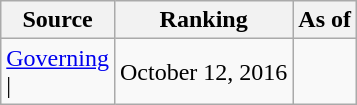<table class="wikitable" style="text-align:center">
<tr>
<th>Source</th>
<th>Ranking</th>
<th>As of</th>
</tr>
<tr>
<td align=left><a href='#'>Governing</a><br>| </td>
<td>October 12, 2016</td>
</tr>
</table>
